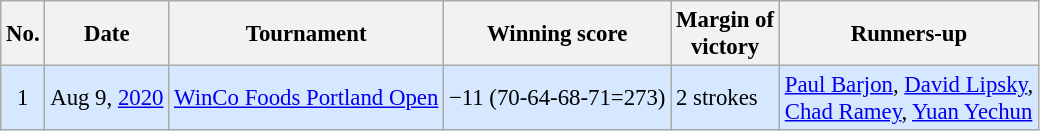<table class="wikitable" style="font-size:95%;">
<tr>
<th>No.</th>
<th>Date</th>
<th>Tournament</th>
<th>Winning score</th>
<th>Margin of<br>victory</th>
<th>Runners-up</th>
</tr>
<tr style="background:#D6E8FF;">
<td align=center>1</td>
<td align=right>Aug 9, <a href='#'>2020</a></td>
<td><a href='#'>WinCo Foods Portland Open</a></td>
<td>−11 (70-64-68-71=273)</td>
<td>2 strokes</td>
<td> <a href='#'>Paul Barjon</a>,  <a href='#'>David Lipsky</a>,<br> <a href='#'>Chad Ramey</a>,  <a href='#'>Yuan Yechun</a></td>
</tr>
</table>
